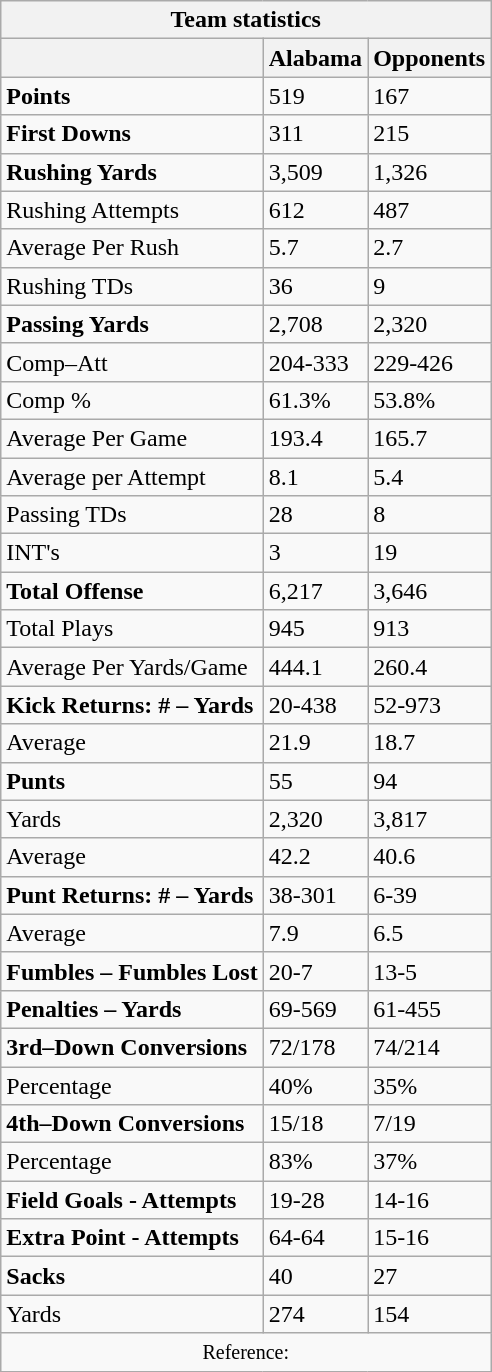<table class="wikitable collapsible collapsed">
<tr>
<th colspan="3">Team statistics</th>
</tr>
<tr>
<th> </th>
<th>Alabama</th>
<th>Opponents</th>
</tr>
<tr>
<td><strong>Points</strong></td>
<td>519</td>
<td>167</td>
</tr>
<tr>
<td><strong>First Downs</strong></td>
<td>311</td>
<td>215</td>
</tr>
<tr>
<td><strong>Rushing Yards</strong></td>
<td>3,509</td>
<td>1,326</td>
</tr>
<tr>
<td>Rushing Attempts</td>
<td>612</td>
<td>487</td>
</tr>
<tr>
<td>Average Per Rush</td>
<td>5.7</td>
<td>2.7</td>
</tr>
<tr>
<td>Rushing TDs</td>
<td>36</td>
<td>9</td>
</tr>
<tr>
<td><strong>Passing Yards</strong></td>
<td>2,708</td>
<td>2,320</td>
</tr>
<tr>
<td>Comp–Att</td>
<td>204-333</td>
<td>229-426</td>
</tr>
<tr>
<td>Comp %</td>
<td>61.3%</td>
<td>53.8%</td>
</tr>
<tr>
<td>Average Per Game</td>
<td>193.4</td>
<td>165.7</td>
</tr>
<tr>
<td>Average per Attempt</td>
<td>8.1</td>
<td>5.4</td>
</tr>
<tr>
<td>Passing TDs</td>
<td>28</td>
<td>8</td>
</tr>
<tr>
<td>INT's</td>
<td>3</td>
<td>19</td>
</tr>
<tr>
<td><strong>Total Offense</strong></td>
<td>6,217</td>
<td>3,646</td>
</tr>
<tr>
<td>Total Plays</td>
<td>945</td>
<td>913</td>
</tr>
<tr>
<td>Average Per Yards/Game</td>
<td>444.1</td>
<td>260.4</td>
</tr>
<tr>
<td><strong>Kick Returns: # – Yards</strong></td>
<td>20-438</td>
<td>52-973</td>
</tr>
<tr>
<td>Average</td>
<td>21.9</td>
<td>18.7</td>
</tr>
<tr>
<td><strong>Punts</strong></td>
<td>55</td>
<td>94</td>
</tr>
<tr>
<td>Yards</td>
<td>2,320</td>
<td>3,817</td>
</tr>
<tr>
<td>Average</td>
<td>42.2</td>
<td>40.6</td>
</tr>
<tr>
<td><strong>Punt Returns: # – Yards</strong></td>
<td>38-301</td>
<td>6-39</td>
</tr>
<tr>
<td>Average</td>
<td>7.9</td>
<td>6.5</td>
</tr>
<tr>
<td><strong>Fumbles – Fumbles Lost</strong></td>
<td>20-7</td>
<td>13-5</td>
</tr>
<tr>
<td><strong>Penalties – Yards</strong></td>
<td>69-569</td>
<td>61-455</td>
</tr>
<tr>
<td><strong>3rd–Down Conversions</strong></td>
<td>72/178</td>
<td>74/214</td>
</tr>
<tr>
<td>Percentage</td>
<td>40%</td>
<td>35%</td>
</tr>
<tr>
<td><strong>4th–Down Conversions</strong></td>
<td>15/18</td>
<td>7/19</td>
</tr>
<tr>
<td>Percentage</td>
<td>83%</td>
<td>37%</td>
</tr>
<tr>
<td><strong>Field Goals - Attempts</strong></td>
<td>19-28</td>
<td>14-16</td>
</tr>
<tr>
<td><strong>Extra Point - Attempts</strong></td>
<td>64-64</td>
<td>15-16</td>
</tr>
<tr>
<td><strong>Sacks</strong></td>
<td>40</td>
<td>27</td>
</tr>
<tr>
<td>Yards</td>
<td>274</td>
<td>154</td>
</tr>
<tr>
<td colspan="3" style="text-align:center;"><small>Reference:</small></td>
</tr>
</table>
